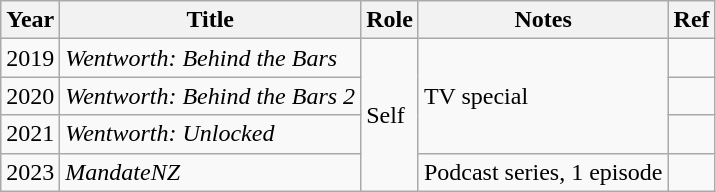<table class="wikitable">
<tr>
<th>Year</th>
<th>Title</th>
<th>Role</th>
<th class="unsortable">Notes</th>
<th>Ref</th>
</tr>
<tr>
<td>2019</td>
<td><em>Wentworth: Behind the Bars</em></td>
<td rowspan="4">Self</td>
<td rowspan="3">TV special</td>
<td></td>
</tr>
<tr>
<td>2020</td>
<td><em>Wentworth: Behind the Bars 2</em></td>
<td></td>
</tr>
<tr>
<td>2021</td>
<td><em>Wentworth: Unlocked</em></td>
<td></td>
</tr>
<tr>
<td>2023</td>
<td><em>MandateNZ</em></td>
<td>Podcast series, 1 episode</td>
<td></td>
</tr>
</table>
